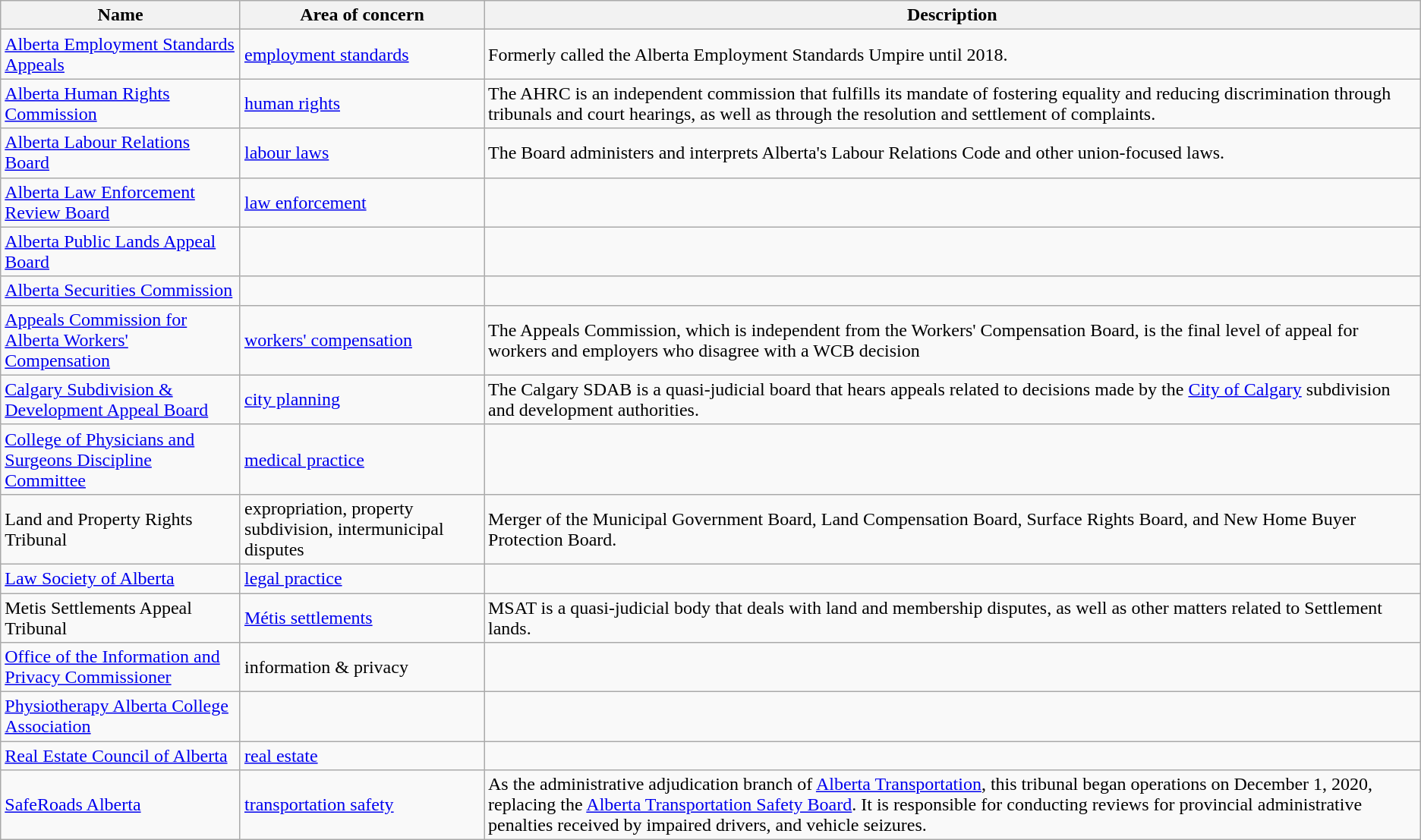<table class="wikitable">
<tr>
<th>Name</th>
<th>Area of concern</th>
<th>Description</th>
</tr>
<tr>
<td><a href='#'>Alberta Employment Standards Appeals</a></td>
<td><a href='#'>employment standards</a></td>
<td>Formerly called the Alberta Employment Standards Umpire until 2018.</td>
</tr>
<tr>
<td><a href='#'>Alberta Human Rights Commission</a></td>
<td><a href='#'>human rights</a></td>
<td>The AHRC is an independent commission that fulfills its mandate of fostering equality and reducing discrimination through tribunals and court hearings, as well as through the resolution and settlement of complaints.</td>
</tr>
<tr>
<td><a href='#'>Alberta Labour Relations Board</a></td>
<td><a href='#'>labour laws</a></td>
<td>The Board administers and interprets Alberta's Labour Relations Code and other union-focused laws.</td>
</tr>
<tr>
<td><a href='#'>Alberta Law Enforcement Review Board</a></td>
<td><a href='#'>law enforcement</a></td>
<td></td>
</tr>
<tr>
<td><a href='#'>Alberta Public Lands Appeal Board</a></td>
<td></td>
<td></td>
</tr>
<tr>
<td><a href='#'>Alberta Securities Commission</a></td>
<td></td>
<td></td>
</tr>
<tr>
<td><a href='#'>Appeals Commission for Alberta Workers' Compensation</a></td>
<td><a href='#'>workers' compensation</a></td>
<td>The Appeals Commission, which is independent from the Workers' Compensation Board, is the final level of appeal for workers and employers who disagree with a WCB decision</td>
</tr>
<tr>
<td><a href='#'>Calgary Subdivision & Development Appeal Board</a></td>
<td><a href='#'>city planning</a></td>
<td>The Calgary SDAB is a quasi-judicial board that hears appeals related to decisions made by the <a href='#'>City of Calgary</a> subdivision and development authorities.</td>
</tr>
<tr>
<td><a href='#'>College of Physicians and Surgeons Discipline Committee</a></td>
<td><a href='#'>medical practice</a></td>
<td></td>
</tr>
<tr>
<td>Land and Property Rights Tribunal</td>
<td>expropriation, property subdivision, intermunicipal disputes</td>
<td>Merger of the Municipal Government Board, Land Compensation Board, Surface Rights Board, and New Home Buyer Protection Board.</td>
</tr>
<tr>
<td><a href='#'>Law Society of Alberta</a></td>
<td><a href='#'>legal practice</a></td>
<td></td>
</tr>
<tr>
<td>Metis Settlements Appeal Tribunal</td>
<td><a href='#'>Métis settlements</a></td>
<td>MSAT is a quasi-judicial body that deals with land and membership disputes, as well as other matters related to Settlement lands.</td>
</tr>
<tr>
<td><a href='#'>Office of the Information and Privacy Commissioner</a></td>
<td>information & privacy</td>
<td></td>
</tr>
<tr>
<td><a href='#'>Physiotherapy Alberta College Association</a></td>
<td></td>
<td></td>
</tr>
<tr>
<td><a href='#'>Real Estate Council of Alberta</a></td>
<td><a href='#'>real estate</a></td>
<td></td>
</tr>
<tr>
<td><a href='#'>SafeRoads Alberta</a></td>
<td><a href='#'>transportation safety</a></td>
<td>As the administrative adjudication branch of <a href='#'>Alberta Transportation</a>, this tribunal began operations on December 1, 2020, replacing the <a href='#'>Alberta Transportation Safety Board</a>. It is responsible for conducting reviews for provincial administrative penalties received by impaired drivers, and vehicle seizures.</td>
</tr>
</table>
